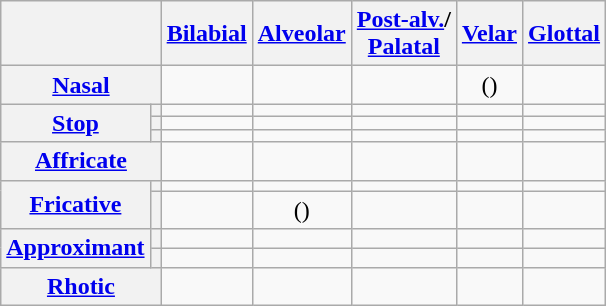<table class="wikitable" style="text-align:center;">
<tr>
<th colspan="2"></th>
<th><a href='#'>Bilabial</a></th>
<th><a href='#'>Alveolar</a></th>
<th><a href='#'>Post-alv.</a>/<br><a href='#'>Palatal</a></th>
<th><a href='#'>Velar</a></th>
<th><a href='#'>Glottal</a></th>
</tr>
<tr>
<th colspan="2"><a href='#'>Nasal</a></th>
<td></td>
<td></td>
<td></td>
<td>()</td>
<td></td>
</tr>
<tr>
<th rowspan="3"><a href='#'>Stop</a></th>
<th></th>
<td></td>
<td></td>
<td></td>
<td></td>
<td></td>
</tr>
<tr>
<th></th>
<td></td>
<td></td>
<td></td>
<td></td>
<td></td>
</tr>
<tr>
<th></th>
<td></td>
<td></td>
<td></td>
<td></td>
<td></td>
</tr>
<tr>
<th colspan="2"><a href='#'>Affricate</a></th>
<td></td>
<td></td>
<td></td>
<td></td>
<td></td>
</tr>
<tr>
<th rowspan="2"><a href='#'>Fricative</a></th>
<th></th>
<td></td>
<td></td>
<td></td>
<td></td>
<td></td>
</tr>
<tr>
<th></th>
<td></td>
<td>()</td>
<td></td>
<td></td>
<td></td>
</tr>
<tr>
<th rowspan="2"><a href='#'>Approximant</a></th>
<th></th>
<td></td>
<td></td>
<td></td>
<td></td>
<td></td>
</tr>
<tr>
<th></th>
<td></td>
<td></td>
<td></td>
<td></td>
<td></td>
</tr>
<tr>
<th colspan="2"><a href='#'>Rhotic</a></th>
<td></td>
<td></td>
<td></td>
<td></td>
<td></td>
</tr>
</table>
